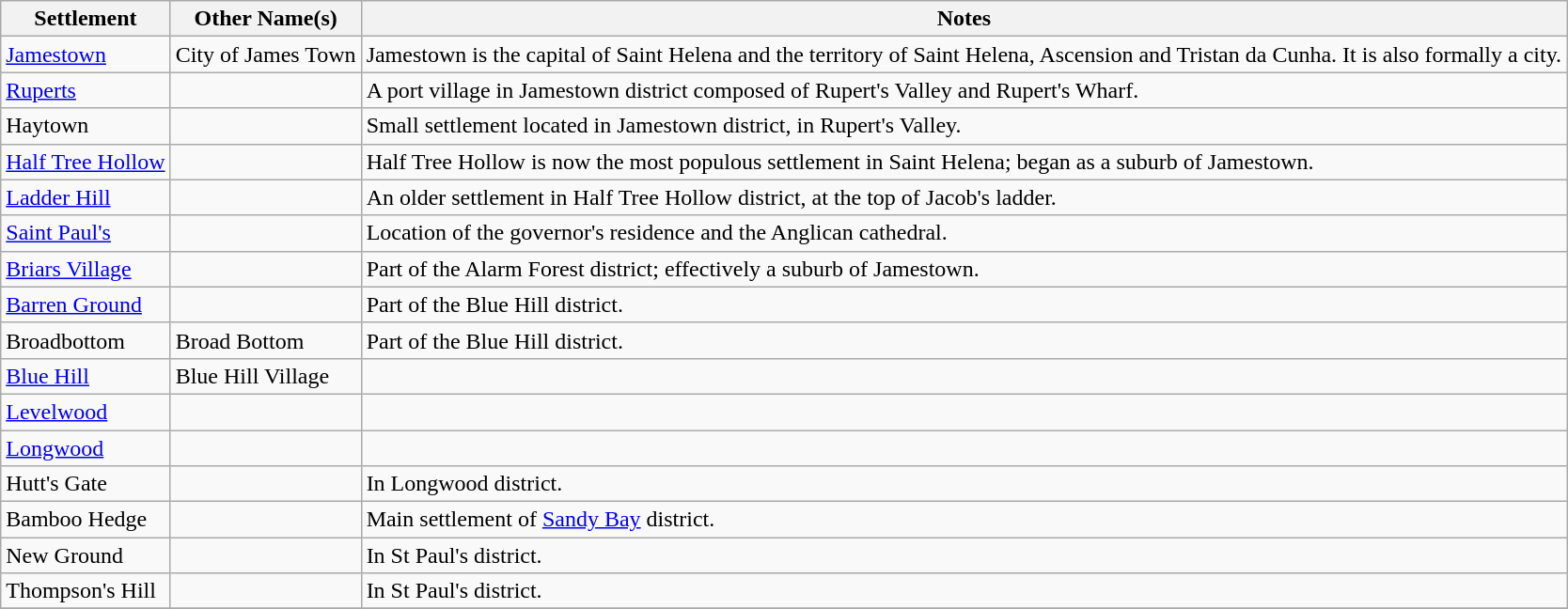<table class="wikitable" border="1">
<tr>
<th>Settlement</th>
<th>Other Name(s)</th>
<th>Notes</th>
</tr>
<tr>
<td><a href='#'>Jamestown</a></td>
<td>City of James Town</td>
<td>Jamestown is the capital of Saint Helena and the territory of Saint Helena, Ascension and Tristan da Cunha. It is also formally a city.</td>
</tr>
<tr>
<td><a href='#'>Ruperts</a></td>
<td></td>
<td>A port village in Jamestown district composed of Rupert's Valley and Rupert's Wharf.</td>
</tr>
<tr>
<td>Haytown</td>
<td></td>
<td>Small settlement located in Jamestown district, in Rupert's Valley.</td>
</tr>
<tr>
<td><a href='#'>Half Tree Hollow</a></td>
<td></td>
<td>Half Tree Hollow is now the most populous settlement in Saint Helena; began as a suburb of Jamestown.</td>
</tr>
<tr>
<td><a href='#'>Ladder Hill</a></td>
<td></td>
<td>An older settlement in Half Tree Hollow district, at the top of Jacob's ladder.</td>
</tr>
<tr>
<td><a href='#'>Saint Paul's</a></td>
<td></td>
<td>Location of the governor's residence and the Anglican cathedral.</td>
</tr>
<tr>
<td><a href='#'>Briars Village</a></td>
<td></td>
<td>Part of the Alarm Forest district; effectively a suburb of Jamestown.</td>
</tr>
<tr>
<td><a href='#'>Barren Ground</a></td>
<td></td>
<td>Part of the Blue Hill district.</td>
</tr>
<tr>
<td>Broadbottom</td>
<td>Broad Bottom</td>
<td>Part of the Blue Hill district.</td>
</tr>
<tr>
<td><a href='#'>Blue Hill</a></td>
<td>Blue Hill Village</td>
<td></td>
</tr>
<tr>
<td><a href='#'>Levelwood</a></td>
<td></td>
<td></td>
</tr>
<tr>
<td><a href='#'>Longwood</a></td>
<td></td>
<td></td>
</tr>
<tr>
<td>Hutt's Gate</td>
<td></td>
<td>In Longwood district.</td>
</tr>
<tr>
<td>Bamboo Hedge</td>
<td></td>
<td>Main settlement of <a href='#'>Sandy Bay</a> district.</td>
</tr>
<tr>
<td>New Ground</td>
<td></td>
<td>In St Paul's district.</td>
</tr>
<tr>
<td>Thompson's Hill</td>
<td></td>
<td>In St Paul's district.</td>
</tr>
<tr>
</tr>
</table>
